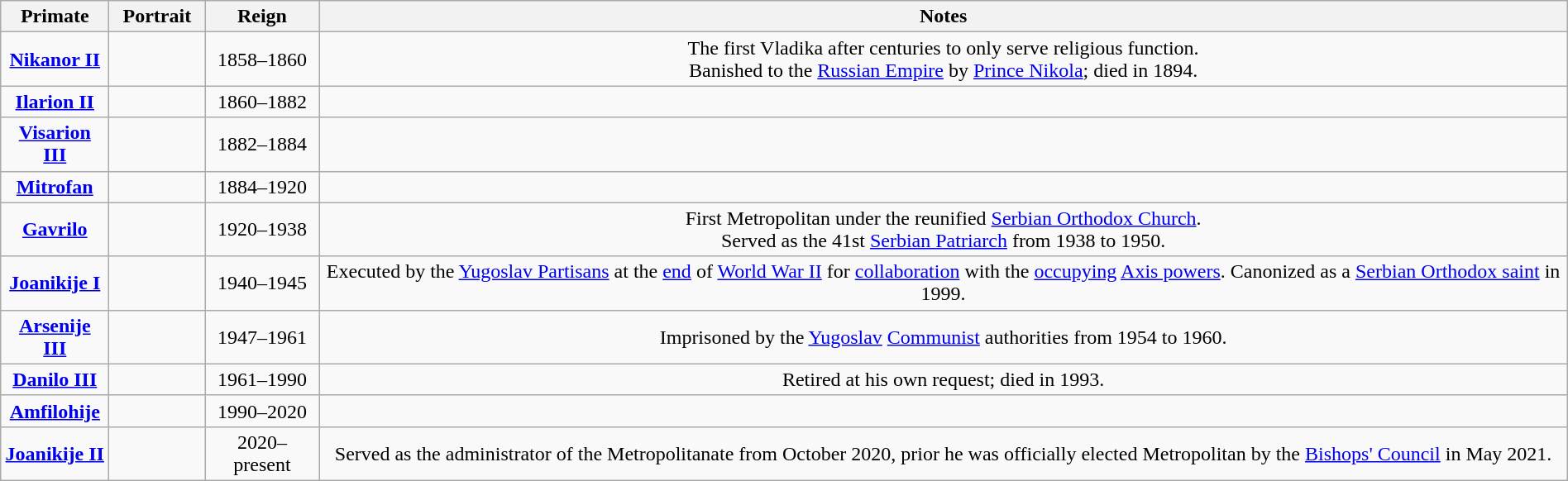<table class="wikitable" style="text-align:center; width:100%">
<tr>
<th width="80">Primate</th>
<th width="70px">Portrait</th>
<th>Reign</th>
<th>Notes</th>
</tr>
<tr>
<td><strong><a href='#'>Nikanor II</a></strong><br></td>
<td></td>
<td>1858–1860</td>
<td>The first Vladika after centuries to only serve religious function.<br>Banished to the <a href='#'>Russian Empire</a> by <a href='#'>Prince Nikola</a>; died in 1894.<br></td>
</tr>
<tr>
<td><strong><a href='#'>Ilarion II</a></strong><br></td>
<td></td>
<td>1860–1882</td>
<td></td>
</tr>
<tr>
<td><strong><a href='#'>Visarion III</a></strong><br></td>
<td></td>
<td>1882–1884</td>
<td></td>
</tr>
<tr>
<td><strong><a href='#'>Mitrofan</a></strong><br></td>
<td></td>
<td>1884–1920</td>
<td></td>
</tr>
<tr>
<td><strong><a href='#'>Gavrilo</a></strong><br></td>
<td></td>
<td>1920–1938</td>
<td>First Metropolitan under the reunified <a href='#'>Serbian Orthodox Church</a>.<br>Served as the 41st <a href='#'>Serbian Patriarch</a> from 1938 to 1950.<br></td>
</tr>
<tr>
<td><strong><a href='#'>Joanikije I</a></strong><br></td>
<td></td>
<td>1940–1945</td>
<td>Executed by the <a href='#'>Yugoslav Partisans</a> at the <a href='#'>end</a> of <a href='#'>World War II</a> for <a href='#'>collaboration</a> with the <a href='#'>occupying</a> <a href='#'>Axis powers</a>. Canonized as a <a href='#'>Serbian Orthodox saint</a> in 1999.<br></td>
</tr>
<tr>
<td><strong><a href='#'>Arsenije III</a></strong><br></td>
<td></td>
<td>1947–1961</td>
<td>Imprisoned by the <a href='#'>Yugoslav</a> <a href='#'>Communist</a> authorities from 1954 to 1960.<br></td>
</tr>
<tr>
<td><strong><a href='#'>Danilo III</a></strong><br></td>
<td></td>
<td>1961–1990</td>
<td>Retired at his own request; died in 1993.<br></td>
</tr>
<tr>
<td><strong><a href='#'>Amfilohije</a></strong><br></td>
<td></td>
<td>1990–2020</td>
<td></td>
</tr>
<tr>
<td><strong><a href='#'>Joanikije II</a></strong><br></td>
<td></td>
<td>2020–present</td>
<td>Served as the administrator of the Metropolitanate from October 2020, prior he was officially elected Metropolitan by the <a href='#'>Bishops' Council</a> in May 2021.<br></td>
</tr>
</table>
